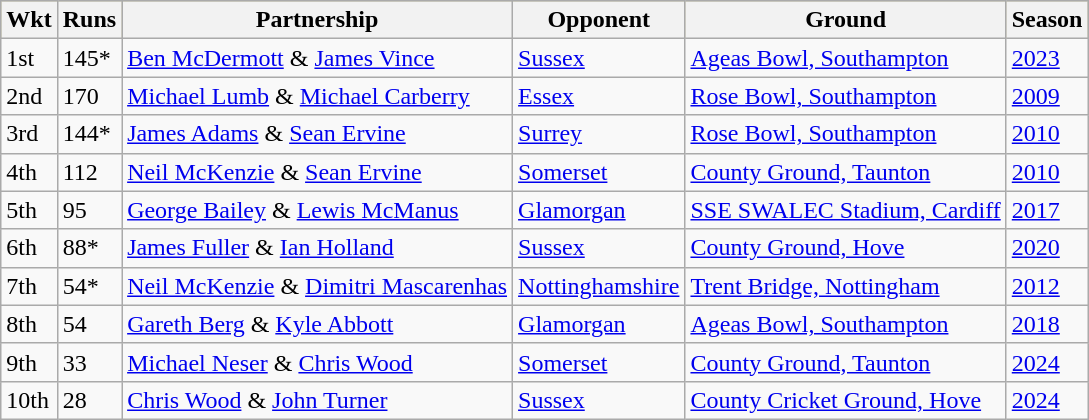<table class="wikitable">
<tr style="background:#bdb76b;">
<th>Wkt</th>
<th>Runs</th>
<th>Partnership</th>
<th>Opponent</th>
<th>Ground</th>
<th>Season</th>
</tr>
<tr>
<td>1st</td>
<td>145*</td>
<td><a href='#'>Ben McDermott</a> & <a href='#'>James Vince</a></td>
<td><a href='#'>Sussex</a></td>
<td><a href='#'>Ageas Bowl, Southampton</a></td>
<td><a href='#'>2023</a></td>
</tr>
<tr>
<td>2nd</td>
<td>170</td>
<td><a href='#'>Michael Lumb</a> & <a href='#'>Michael Carberry</a></td>
<td><a href='#'>Essex</a></td>
<td><a href='#'>Rose Bowl, Southampton</a></td>
<td><a href='#'>2009</a></td>
</tr>
<tr>
<td>3rd</td>
<td>144*</td>
<td><a href='#'>James Adams</a> & <a href='#'>Sean Ervine</a></td>
<td><a href='#'>Surrey</a></td>
<td><a href='#'>Rose Bowl, Southampton</a></td>
<td><a href='#'>2010</a></td>
</tr>
<tr>
<td>4th</td>
<td>112</td>
<td><a href='#'>Neil McKenzie</a> & <a href='#'>Sean Ervine</a></td>
<td><a href='#'>Somerset</a></td>
<td><a href='#'>County Ground, Taunton</a></td>
<td><a href='#'>2010</a></td>
</tr>
<tr>
<td>5th</td>
<td>95</td>
<td><a href='#'>George Bailey</a> & <a href='#'>Lewis McManus</a></td>
<td><a href='#'>Glamorgan</a></td>
<td><a href='#'>SSE SWALEC Stadium, Cardiff</a></td>
<td><a href='#'>2017</a></td>
</tr>
<tr>
<td>6th</td>
<td>88*</td>
<td><a href='#'>James Fuller</a> & <a href='#'>Ian Holland</a></td>
<td><a href='#'>Sussex</a></td>
<td><a href='#'>County Ground, Hove</a></td>
<td><a href='#'>2020</a></td>
</tr>
<tr>
<td>7th</td>
<td>54*</td>
<td><a href='#'>Neil McKenzie</a> & <a href='#'>Dimitri Mascarenhas</a></td>
<td><a href='#'>Nottinghamshire</a></td>
<td><a href='#'>Trent Bridge, Nottingham</a></td>
<td><a href='#'>2012</a></td>
</tr>
<tr>
<td>8th</td>
<td>54</td>
<td><a href='#'>Gareth Berg</a> & <a href='#'>Kyle Abbott</a></td>
<td><a href='#'>Glamorgan</a></td>
<td><a href='#'>Ageas Bowl, Southampton</a></td>
<td><a href='#'>2018</a></td>
</tr>
<tr>
<td>9th</td>
<td>33</td>
<td><a href='#'>Michael Neser</a> & <a href='#'>Chris Wood</a></td>
<td><a href='#'>Somerset</a></td>
<td><a href='#'>County Ground, Taunton</a></td>
<td><a href='#'>2024</a></td>
</tr>
<tr>
<td>10th</td>
<td>28</td>
<td><a href='#'>Chris Wood</a> & <a href='#'>John Turner</a></td>
<td><a href='#'>Sussex</a></td>
<td><a href='#'>County Cricket Ground, Hove</a></td>
<td><a href='#'>2024</a></td>
</tr>
</table>
